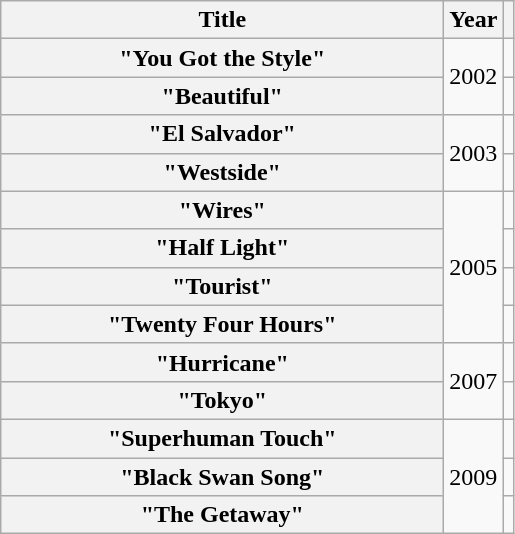<table class="wikitable plainrowheaders" style="text-align:center">
<tr>
<th scope="col" style="width:18em;">Title</th>
<th scope="col" style="width:1em;">Year</th>
<th scope="col"></th>
</tr>
<tr>
<th scope="row">"You Got the Style"</th>
<td rowspan="2">2002</td>
<td></td>
</tr>
<tr>
<th scope="row">"Beautiful"</th>
<td></td>
</tr>
<tr>
<th scope="row">"El Salvador"</th>
<td rowspan="2">2003</td>
<td></td>
</tr>
<tr>
<th scope="row">"Westside"</th>
<td></td>
</tr>
<tr>
<th scope="row">"Wires"</th>
<td rowspan="4">2005</td>
<td></td>
</tr>
<tr>
<th scope="row">"Half Light"</th>
<td></td>
</tr>
<tr>
<th scope="row">"Tourist"</th>
<td></td>
</tr>
<tr>
<th scope="row">"Twenty Four Hours"</th>
<td></td>
</tr>
<tr>
<th scope="row">"Hurricane"</th>
<td rowspan="2">2007</td>
<td></td>
</tr>
<tr>
<th scope="row">"Tokyo"</th>
<td></td>
</tr>
<tr>
<th scope="row">"Superhuman Touch"</th>
<td rowspan="3">2009</td>
<td></td>
</tr>
<tr>
<th scope="row">"Black Swan Song"</th>
<td></td>
</tr>
<tr>
<th scope="row">"The Getaway"</th>
<td></td>
</tr>
</table>
